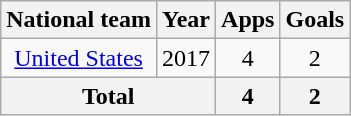<table class=wikitable style="text-align: center">
<tr>
<th>National team</th>
<th>Year</th>
<th>Apps</th>
<th>Goals</th>
</tr>
<tr>
<td><a href='#'>United States</a></td>
<td>2017</td>
<td>4</td>
<td>2</td>
</tr>
<tr>
<th colspan="2">Total</th>
<th>4</th>
<th>2</th>
</tr>
</table>
